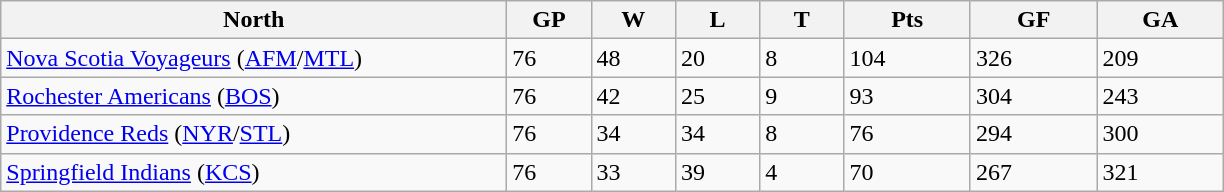<table class="wikitable">
<tr>
<th bgcolor="#DDDDFF" width="30%">North</th>
<th bgcolor="#DDDDFF" width="5%">GP</th>
<th bgcolor="#DDDDFF" width="5%">W</th>
<th bgcolor="#DDDDFF" width="5%">L</th>
<th bgcolor="#DDDDFF" width="5%">T</th>
<th bgcolor="#DDDDFF" width="7.5%">Pts</th>
<th bgcolor="#DDDDFF" width="7.5%">GF</th>
<th bgcolor="#DDDDFF" width="7.5%">GA</th>
</tr>
<tr>
<td><a href='#'>Nova Scotia Voyageurs</a> (<a href='#'>AFM</a>/<a href='#'>MTL</a>)</td>
<td>76</td>
<td>48</td>
<td>20</td>
<td>8</td>
<td>104</td>
<td>326</td>
<td>209</td>
</tr>
<tr>
<td><a href='#'>Rochester Americans</a> (<a href='#'>BOS</a>)</td>
<td>76</td>
<td>42</td>
<td>25</td>
<td>9</td>
<td>93</td>
<td>304</td>
<td>243</td>
</tr>
<tr>
<td><a href='#'>Providence Reds</a> (<a href='#'>NYR</a>/<a href='#'>STL</a>)</td>
<td>76</td>
<td>34</td>
<td>34</td>
<td>8</td>
<td>76</td>
<td>294</td>
<td>300</td>
</tr>
<tr>
<td><a href='#'>Springfield Indians</a> (<a href='#'>KCS</a>)</td>
<td>76</td>
<td>33</td>
<td>39</td>
<td>4</td>
<td>70</td>
<td>267</td>
<td>321</td>
</tr>
</table>
